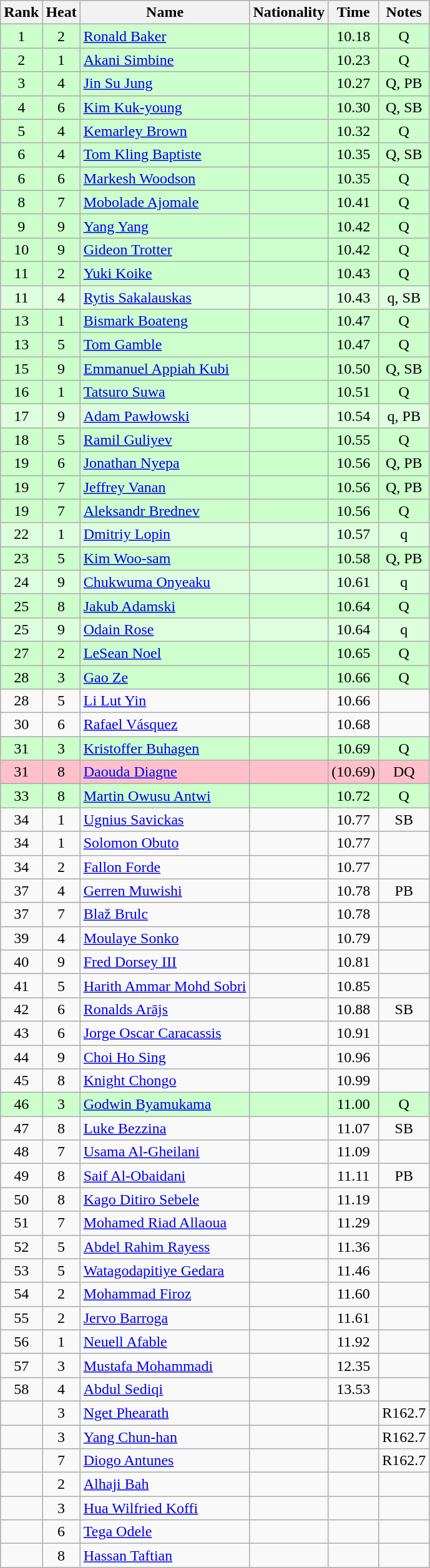<table class="wikitable sortable" style="text-align:center">
<tr>
<th>Rank</th>
<th>Heat</th>
<th>Name</th>
<th>Nationality</th>
<th>Time</th>
<th>Notes</th>
</tr>
<tr bgcolor=ccffcc>
<td>1</td>
<td>2</td>
<td align=left><a href='#'>Ronald Baker</a></td>
<td align=left></td>
<td>10.18</td>
<td>Q</td>
</tr>
<tr bgcolor=ccffcc>
<td>2</td>
<td>1</td>
<td align=left><a href='#'>Akani Simbine</a></td>
<td align=left></td>
<td>10.23</td>
<td>Q</td>
</tr>
<tr bgcolor=ccffcc>
<td>3</td>
<td>4</td>
<td align=left><a href='#'>Jin Su Jung</a></td>
<td align=left></td>
<td>10.27</td>
<td>Q, PB</td>
</tr>
<tr bgcolor=ccffcc>
<td>4</td>
<td>6</td>
<td align=left><a href='#'>Kim Kuk-young</a></td>
<td align=left></td>
<td>10.30</td>
<td>Q, SB</td>
</tr>
<tr bgcolor=ccffcc>
<td>5</td>
<td>4</td>
<td align=left><a href='#'>Kemarley Brown</a></td>
<td align=left></td>
<td>10.32</td>
<td>Q</td>
</tr>
<tr bgcolor=ccffcc>
<td>6</td>
<td>4</td>
<td align=left><a href='#'>Tom Kling Baptiste</a></td>
<td align=left></td>
<td>10.35</td>
<td>Q, SB</td>
</tr>
<tr bgcolor=ccffcc>
<td>6</td>
<td>6</td>
<td align=left><a href='#'>Markesh Woodson</a></td>
<td align=left></td>
<td>10.35</td>
<td>Q</td>
</tr>
<tr bgcolor=ccffcc>
<td>8</td>
<td>7</td>
<td align=left><a href='#'>Mobolade Ajomale</a></td>
<td align=left></td>
<td>10.41</td>
<td>Q</td>
</tr>
<tr bgcolor=ccffcc>
<td>9</td>
<td>9</td>
<td align=left><a href='#'>Yang Yang</a></td>
<td align=left></td>
<td>10.42</td>
<td>Q</td>
</tr>
<tr bgcolor=ccffcc>
<td>10</td>
<td>9</td>
<td align=left><a href='#'>Gideon Trotter</a></td>
<td align=left></td>
<td>10.42</td>
<td>Q</td>
</tr>
<tr bgcolor=ccffcc>
<td>11</td>
<td>2</td>
<td align=left><a href='#'>Yuki Koike</a></td>
<td align=left></td>
<td>10.43</td>
<td>Q</td>
</tr>
<tr bgcolor=ddffdd>
<td>11</td>
<td>4</td>
<td align=left><a href='#'>Rytis Sakalauskas</a></td>
<td align=left></td>
<td>10.43</td>
<td>q, SB</td>
</tr>
<tr bgcolor=ccffcc>
<td>13</td>
<td>1</td>
<td align=left><a href='#'>Bismark Boateng</a></td>
<td align=left></td>
<td>10.47</td>
<td>Q</td>
</tr>
<tr bgcolor=ccffcc>
<td>13</td>
<td>5</td>
<td align=left><a href='#'>Tom Gamble</a></td>
<td align=left></td>
<td>10.47</td>
<td>Q</td>
</tr>
<tr bgcolor=ccffcc>
<td>15</td>
<td>9</td>
<td align=left><a href='#'>Emmanuel Appiah Kubi</a></td>
<td align=left></td>
<td>10.50</td>
<td>Q, SB</td>
</tr>
<tr bgcolor=ccffcc>
<td>16</td>
<td>1</td>
<td align=left><a href='#'>Tatsuro Suwa</a></td>
<td align=left></td>
<td>10.51</td>
<td>Q</td>
</tr>
<tr bgcolor=ddffdd>
<td>17</td>
<td>9</td>
<td align=left><a href='#'>Adam Pawłowski</a></td>
<td align=left></td>
<td>10.54</td>
<td>q, PB</td>
</tr>
<tr bgcolor=ccffcc>
<td>18</td>
<td>5</td>
<td align=left><a href='#'>Ramil Guliyev</a></td>
<td align=left></td>
<td>10.55</td>
<td>Q</td>
</tr>
<tr bgcolor=ccffcc>
<td>19</td>
<td>6</td>
<td align=left><a href='#'>Jonathan Nyepa</a></td>
<td align=left></td>
<td>10.56</td>
<td>Q, PB</td>
</tr>
<tr bgcolor=ccffcc>
<td>19</td>
<td>7</td>
<td align=left><a href='#'>Jeffrey Vanan</a></td>
<td align=left></td>
<td>10.56</td>
<td>Q, PB</td>
</tr>
<tr bgcolor=ccffcc>
<td>19</td>
<td>7</td>
<td align=left><a href='#'>Aleksandr Brednev</a></td>
<td align=left></td>
<td>10.56</td>
<td>Q</td>
</tr>
<tr bgcolor=ddffdd>
<td>22</td>
<td>1</td>
<td align=left><a href='#'>Dmitriy Lopin</a></td>
<td align=left></td>
<td>10.57</td>
<td>q</td>
</tr>
<tr bgcolor=ccffcc>
<td>23</td>
<td>5</td>
<td align=left><a href='#'>Kim Woo-sam</a></td>
<td align=left></td>
<td>10.58</td>
<td>Q, PB</td>
</tr>
<tr bgcolor=ddffdd>
<td>24</td>
<td>9</td>
<td align=left><a href='#'>Chukwuma Onyeaku</a></td>
<td align=left></td>
<td>10.61</td>
<td>q</td>
</tr>
<tr bgcolor=ccffcc>
<td>25</td>
<td>8</td>
<td align=left><a href='#'>Jakub Adamski</a></td>
<td align=left></td>
<td>10.64</td>
<td>Q</td>
</tr>
<tr bgcolor=ddffdd>
<td>25</td>
<td>9</td>
<td align=left><a href='#'>Odain Rose</a></td>
<td align=left></td>
<td>10.64</td>
<td>q</td>
</tr>
<tr bgcolor=ccffcc>
<td>27</td>
<td>2</td>
<td align=left><a href='#'>LeSean Noel</a></td>
<td align=left></td>
<td>10.65</td>
<td>Q</td>
</tr>
<tr bgcolor=ccffcc>
<td>28</td>
<td>3</td>
<td align=left><a href='#'>Gao Ze</a></td>
<td align=left></td>
<td>10.66</td>
<td>Q</td>
</tr>
<tr>
<td>28</td>
<td>5</td>
<td align=left><a href='#'>Li Lut Yin</a></td>
<td align=left></td>
<td>10.66</td>
<td></td>
</tr>
<tr>
<td>30</td>
<td>6</td>
<td align=left><a href='#'>Rafael Vásquez</a></td>
<td align=left></td>
<td>10.68</td>
<td></td>
</tr>
<tr bgcolor=ccffcc>
<td>31</td>
<td>3</td>
<td align=left><a href='#'>Kristoffer Buhagen</a></td>
<td align=left></td>
<td>10.69</td>
<td>Q</td>
</tr>
<tr bgcolor=pink>
<td>31</td>
<td>8</td>
<td align=left><a href='#'>Daouda Diagne</a></td>
<td align=left></td>
<td>(10.69)</td>
<td>DQ</td>
</tr>
<tr bgcolor=ccffcc>
<td>33</td>
<td>8</td>
<td align=left><a href='#'>Martin Owusu Antwi</a></td>
<td align=left></td>
<td>10.72</td>
<td>Q</td>
</tr>
<tr>
<td>34</td>
<td>1</td>
<td align=left><a href='#'>Ugnius Savickas</a></td>
<td align=left></td>
<td>10.77</td>
<td>SB</td>
</tr>
<tr>
<td>34</td>
<td>1</td>
<td align=left><a href='#'>Solomon Obuto</a></td>
<td align=left></td>
<td>10.77</td>
<td></td>
</tr>
<tr>
<td>34</td>
<td>2</td>
<td align=left><a href='#'>Fallon Forde</a></td>
<td align=left></td>
<td>10.77</td>
<td></td>
</tr>
<tr>
<td>37</td>
<td>4</td>
<td align=left><a href='#'>Gerren Muwishi</a></td>
<td align=left></td>
<td>10.78</td>
<td>PB</td>
</tr>
<tr>
<td>37</td>
<td>7</td>
<td align=left><a href='#'>Blaž Brulc</a></td>
<td align=left></td>
<td>10.78</td>
<td></td>
</tr>
<tr>
<td>39</td>
<td>4</td>
<td align=left><a href='#'>Moulaye Sonko</a></td>
<td align=left></td>
<td>10.79</td>
<td></td>
</tr>
<tr>
<td>40</td>
<td>9</td>
<td align=left><a href='#'>Fred Dorsey III</a></td>
<td align=left></td>
<td>10.81</td>
<td></td>
</tr>
<tr>
<td>41</td>
<td>5</td>
<td align=left><a href='#'>Harith Ammar Mohd Sobri</a></td>
<td align=left></td>
<td>10.85</td>
<td></td>
</tr>
<tr>
<td>42</td>
<td>6</td>
<td align=left><a href='#'>Ronalds Arājs</a></td>
<td align=left></td>
<td>10.88</td>
<td>SB</td>
</tr>
<tr>
<td>43</td>
<td>6</td>
<td align=left><a href='#'>Jorge Oscar Caracassis</a></td>
<td align=left></td>
<td>10.91</td>
<td></td>
</tr>
<tr>
<td>44</td>
<td>9</td>
<td align=left><a href='#'>Choi Ho Sing</a></td>
<td align=left></td>
<td>10.96</td>
<td></td>
</tr>
<tr>
<td>45</td>
<td>8</td>
<td align=left><a href='#'>Knight Chongo</a></td>
<td align=left></td>
<td>10.99</td>
<td></td>
</tr>
<tr bgcolor=ccffcc>
<td>46</td>
<td>3</td>
<td align=left><a href='#'>Godwin Byamukama</a></td>
<td align=left></td>
<td>11.00</td>
<td>Q</td>
</tr>
<tr>
<td>47</td>
<td>8</td>
<td align=left><a href='#'>Luke Bezzina</a></td>
<td align=left></td>
<td>11.07</td>
<td>SB</td>
</tr>
<tr>
<td>48</td>
<td>7</td>
<td align=left><a href='#'>Usama Al-Gheilani</a></td>
<td align=left></td>
<td>11.09</td>
<td></td>
</tr>
<tr>
<td>49</td>
<td>8</td>
<td align=left><a href='#'>Saif Al-Obaidani</a></td>
<td align=left></td>
<td>11.11</td>
<td>PB</td>
</tr>
<tr>
<td>50</td>
<td>8</td>
<td align=left><a href='#'>Kago Ditiro Sebele</a></td>
<td align=left></td>
<td>11.19</td>
<td></td>
</tr>
<tr>
<td>51</td>
<td>7</td>
<td align=left><a href='#'>Mohamed Riad Allaoua</a></td>
<td align=left></td>
<td>11.29</td>
<td></td>
</tr>
<tr>
<td>52</td>
<td>5</td>
<td align=left><a href='#'>Abdel Rahim Rayess</a></td>
<td align=left></td>
<td>11.36</td>
<td></td>
</tr>
<tr>
<td>53</td>
<td>5</td>
<td align=left><a href='#'>Watagodapitiye Gedara</a></td>
<td align=left></td>
<td>11.46</td>
<td></td>
</tr>
<tr>
<td>54</td>
<td>2</td>
<td align=left><a href='#'>Mohammad Firoz</a></td>
<td align=left></td>
<td>11.60</td>
<td></td>
</tr>
<tr>
<td>55</td>
<td>2</td>
<td align=left><a href='#'>Jervo Barroga</a></td>
<td align=left></td>
<td>11.61</td>
<td></td>
</tr>
<tr>
<td>56</td>
<td>1</td>
<td align=left><a href='#'>Neuell Afable</a></td>
<td align=left></td>
<td>11.92</td>
<td></td>
</tr>
<tr>
<td>57</td>
<td>3</td>
<td align=left><a href='#'>Mustafa Mohammadi</a></td>
<td align=left></td>
<td>12.35</td>
<td></td>
</tr>
<tr>
<td>58</td>
<td>4</td>
<td align=left><a href='#'>Abdul Sediqi</a></td>
<td align=left></td>
<td>13.53</td>
<td></td>
</tr>
<tr>
<td></td>
<td>3</td>
<td align=left><a href='#'>Nget Phearath</a></td>
<td align=left></td>
<td></td>
<td>R162.7</td>
</tr>
<tr>
<td></td>
<td>3</td>
<td align=left><a href='#'>Yang Chun-han</a></td>
<td align=left></td>
<td></td>
<td>R162.7</td>
</tr>
<tr>
<td></td>
<td>7</td>
<td align=left><a href='#'>Diogo Antunes</a></td>
<td align=left></td>
<td></td>
<td>R162.7</td>
</tr>
<tr>
<td></td>
<td>2</td>
<td align=left><a href='#'>Alhaji Bah</a></td>
<td align=left></td>
<td></td>
<td></td>
</tr>
<tr>
<td></td>
<td>3</td>
<td align=left><a href='#'>Hua Wilfried Koffi</a></td>
<td align=left></td>
<td></td>
<td></td>
</tr>
<tr>
<td></td>
<td>6</td>
<td align=left><a href='#'>Tega Odele</a></td>
<td align=left></td>
<td></td>
<td></td>
</tr>
<tr>
<td></td>
<td>8</td>
<td align=left><a href='#'>Hassan Taftian</a></td>
<td align=left></td>
<td></td>
<td></td>
</tr>
</table>
